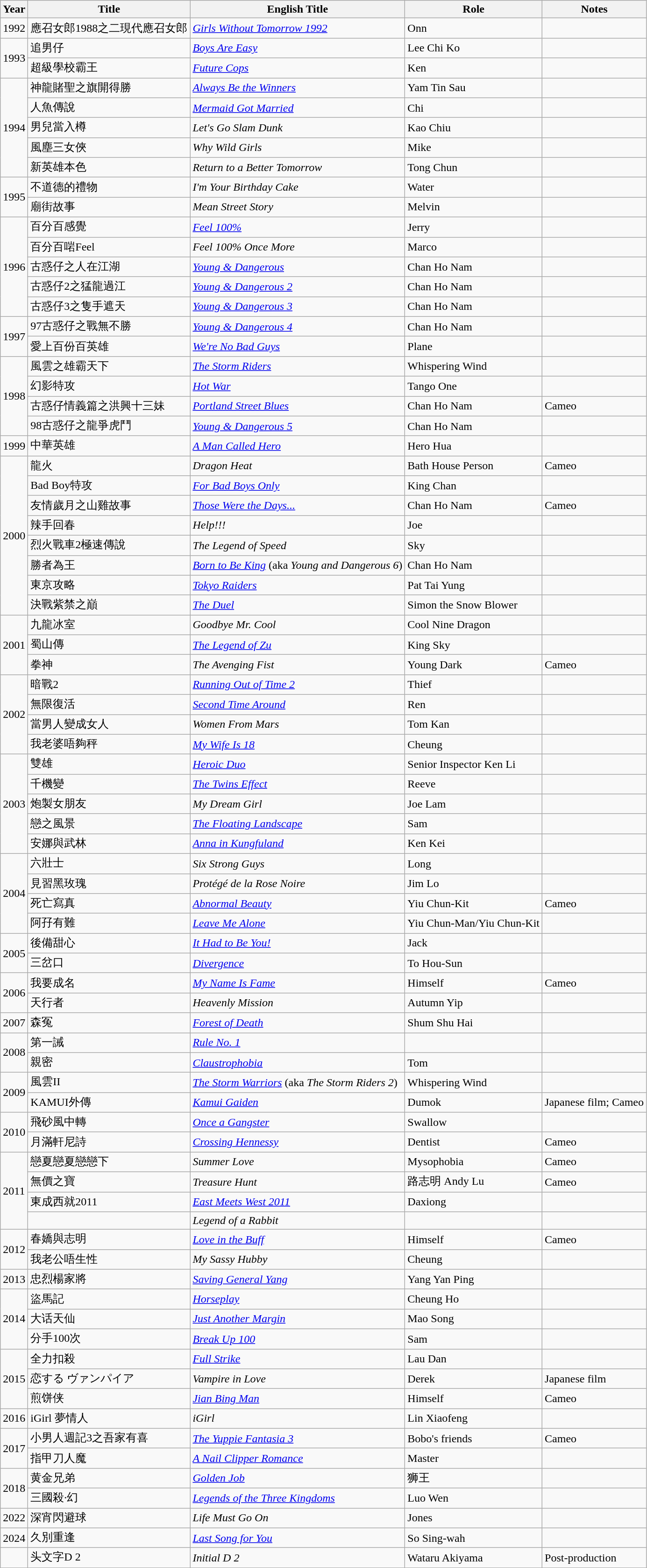<table class="wikitable sortable">
<tr>
<th>Year</th>
<th>Title</th>
<th>English Title</th>
<th>Role</th>
<th scope="col" class="unsortable">Notes</th>
</tr>
<tr>
<td>1992</td>
<td>應召女郎1988之二現代應召女郎</td>
<td><em><a href='#'>Girls Without Tomorrow 1992</a></em></td>
<td>Onn</td>
<td></td>
</tr>
<tr>
<td rowspan = "2">1993</td>
<td>追男仔</td>
<td><em><a href='#'>Boys Are Easy</a></em></td>
<td>Lee Chi Ko</td>
<td></td>
</tr>
<tr>
<td>超級學校霸王</td>
<td><em><a href='#'>Future Cops</a></em></td>
<td>Ken</td>
<td></td>
</tr>
<tr>
<td rowspan = "5">1994</td>
<td>神龍賭聖之旗開得勝</td>
<td><em><a href='#'>Always Be the Winners</a></em></td>
<td>Yam Tin Sau</td>
<td></td>
</tr>
<tr>
<td>人魚傳說</td>
<td><em><a href='#'>Mermaid Got Married</a></em></td>
<td>Chi</td>
<td></td>
</tr>
<tr>
<td>男兒當入樽</td>
<td><em>Let's Go Slam Dunk</em></td>
<td>Kao Chiu</td>
<td></td>
</tr>
<tr>
<td>風塵三女俠</td>
<td><em>Why Wild Girls</em></td>
<td>Mike</td>
<td></td>
</tr>
<tr>
<td>新英雄本色</td>
<td><em>Return to a Better Tomorrow</em></td>
<td>Tong Chun</td>
<td></td>
</tr>
<tr>
<td rowspan = "2">1995</td>
<td>不道德的禮物</td>
<td><em>I'm Your Birthday Cake</em></td>
<td>Water</td>
<td></td>
</tr>
<tr>
<td>廟街故事</td>
<td><em>Mean Street Story</em></td>
<td>Melvin</td>
<td></td>
</tr>
<tr>
<td rowspan = "5">1996</td>
<td>百分百感覺</td>
<td><em><a href='#'>Feel 100%</a></em></td>
<td>Jerry</td>
<td></td>
</tr>
<tr>
<td>百分百啱Feel</td>
<td><em>Feel 100% Once More</em></td>
<td>Marco</td>
<td></td>
</tr>
<tr>
<td>古惑仔之人在江湖</td>
<td><em><a href='#'>Young & Dangerous</a></em></td>
<td>Chan Ho Nam</td>
<td></td>
</tr>
<tr>
<td>古惑仔2之猛龍過江</td>
<td><em><a href='#'>Young & Dangerous 2</a></em></td>
<td>Chan Ho Nam</td>
<td></td>
</tr>
<tr>
<td>古惑仔3之隻手遮天</td>
<td><em><a href='#'>Young & Dangerous 3</a></em></td>
<td>Chan Ho Nam</td>
<td></td>
</tr>
<tr>
<td rowspan = "2">1997</td>
<td>97古惑仔之戰無不勝</td>
<td><em><a href='#'>Young & Dangerous 4</a></em></td>
<td>Chan Ho Nam</td>
<td></td>
</tr>
<tr>
<td>愛上百份百英雄</td>
<td><em><a href='#'>We're No Bad Guys</a></em></td>
<td>Plane</td>
<td></td>
</tr>
<tr>
<td rowspan = "4">1998</td>
<td>風雲之雄霸天下</td>
<td><em><a href='#'>The Storm Riders</a></em></td>
<td>Whispering Wind</td>
<td></td>
</tr>
<tr>
<td>幻影特攻</td>
<td><em><a href='#'>Hot War</a></em></td>
<td>Tango One</td>
<td></td>
</tr>
<tr>
<td>古惑仔情義篇之洪興十三妹</td>
<td><em><a href='#'>Portland Street Blues</a></em></td>
<td>Chan Ho Nam</td>
<td>Cameo</td>
</tr>
<tr>
<td>98古惑仔之龍爭虎鬥</td>
<td><em><a href='#'>Young & Dangerous 5</a></em></td>
<td>Chan Ho Nam</td>
<td></td>
</tr>
<tr>
<td>1999</td>
<td>中華英雄</td>
<td><em><a href='#'>A Man Called Hero</a></em></td>
<td>Hero Hua</td>
<td></td>
</tr>
<tr>
<td rowspan = "8">2000</td>
<td>龍火</td>
<td><em>Dragon Heat</em></td>
<td>Bath House Person</td>
<td>Cameo</td>
</tr>
<tr>
<td>Bad Boy特攻</td>
<td><em><a href='#'>For Bad Boys Only</a></em></td>
<td>King Chan</td>
<td></td>
</tr>
<tr>
<td>友情歲月之山雞故事</td>
<td><em><a href='#'>Those Were the Days...</a></em></td>
<td>Chan Ho Nam</td>
<td>Cameo</td>
</tr>
<tr>
<td>辣手回春</td>
<td><em>Help!!!</em></td>
<td>Joe</td>
<td></td>
</tr>
<tr>
<td>烈火戰車2極速傳說</td>
<td><em>The Legend of Speed</em></td>
<td>Sky</td>
<td></td>
</tr>
<tr>
<td>勝者為王</td>
<td><em><a href='#'>Born to Be King</a></em> (aka <em>Young and Dangerous 6</em>)</td>
<td>Chan Ho Nam</td>
<td></td>
</tr>
<tr>
<td>東京攻略</td>
<td><em><a href='#'>Tokyo Raiders</a></em></td>
<td>Pat Tai Yung</td>
<td></td>
</tr>
<tr>
<td>決戰紫禁之巔</td>
<td><em><a href='#'>The Duel</a></em></td>
<td>Simon the Snow Blower</td>
<td></td>
</tr>
<tr>
<td rowspan = "3">2001</td>
<td>九龍冰室</td>
<td><em>Goodbye Mr. Cool</em></td>
<td>Cool Nine Dragon</td>
<td></td>
</tr>
<tr>
<td>蜀山傳</td>
<td><em><a href='#'>The Legend of Zu</a></em></td>
<td>King Sky</td>
<td></td>
</tr>
<tr>
<td>拳神</td>
<td><em>The Avenging Fist</em></td>
<td>Young Dark</td>
<td>Cameo</td>
</tr>
<tr>
<td rowspan = "4">2002</td>
<td>暗戰2</td>
<td><em><a href='#'>Running Out of Time 2</a></em></td>
<td>Thief</td>
<td></td>
</tr>
<tr>
<td>無限復活</td>
<td><em><a href='#'>Second Time Around</a></em></td>
<td>Ren</td>
<td></td>
</tr>
<tr>
<td>當男人變成女人</td>
<td><em>Women From Mars</em></td>
<td>Tom Kan</td>
<td></td>
</tr>
<tr>
<td>我老婆唔夠秤</td>
<td><em><a href='#'>My Wife Is 18</a></em></td>
<td>Cheung</td>
<td></td>
</tr>
<tr>
<td rowspan = "5">2003</td>
<td>雙雄</td>
<td><em><a href='#'>Heroic Duo</a></em></td>
<td>Senior Inspector Ken Li</td>
<td></td>
</tr>
<tr>
<td>千機變</td>
<td><em><a href='#'>The Twins Effect</a></em></td>
<td>Reeve</td>
<td></td>
</tr>
<tr>
<td>炮製女朋友</td>
<td><em>My Dream Girl</em></td>
<td>Joe Lam</td>
<td></td>
</tr>
<tr>
<td>戀之風景</td>
<td><em><a href='#'>The Floating Landscape</a></em></td>
<td>Sam</td>
<td></td>
</tr>
<tr>
<td>安娜與武林</td>
<td><em><a href='#'>Anna in Kungfuland</a></em></td>
<td>Ken Kei</td>
<td></td>
</tr>
<tr>
<td rowspan = "4">2004</td>
<td>六壯士</td>
<td><em>Six Strong Guys</em></td>
<td>Long</td>
<td></td>
</tr>
<tr>
<td>見習黑玫瑰</td>
<td><em>Protégé de la Rose Noire</em></td>
<td>Jim Lo</td>
<td></td>
</tr>
<tr>
<td>死亡寫真</td>
<td><em><a href='#'>Abnormal Beauty</a></em></td>
<td>Yiu Chun-Kit</td>
<td>Cameo</td>
</tr>
<tr>
<td>阿孖有難</td>
<td><em><a href='#'>Leave Me Alone</a></em></td>
<td>Yiu Chun-Man/Yiu Chun-Kit</td>
<td></td>
</tr>
<tr>
<td rowspan = "2">2005</td>
<td>後備甜心</td>
<td><em><a href='#'>It Had to Be You!</a></em></td>
<td>Jack</td>
<td></td>
</tr>
<tr>
<td>三岔口</td>
<td><em><a href='#'>Divergence</a></em></td>
<td>To Hou-Sun</td>
<td></td>
</tr>
<tr>
<td rowspan = "2">2006</td>
<td>我要成名</td>
<td><em><a href='#'>My Name Is Fame</a></em></td>
<td>Himself</td>
<td>Cameo</td>
</tr>
<tr>
<td>天行者</td>
<td><em>Heavenly Mission</em></td>
<td>Autumn Yip</td>
<td></td>
</tr>
<tr>
<td>2007</td>
<td>森冤</td>
<td><em><a href='#'>Forest of Death</a></em></td>
<td>Shum Shu Hai</td>
<td></td>
</tr>
<tr>
<td rowspan = "2">2008</td>
<td>第一誡</td>
<td><em><a href='#'>Rule No. 1</a></em></td>
<td></td>
<td></td>
</tr>
<tr>
<td>親密</td>
<td><em><a href='#'>Claustrophobia</a></em></td>
<td>Tom</td>
<td></td>
</tr>
<tr>
<td rowspan = "2">2009</td>
<td>風雲II</td>
<td><em><a href='#'>The Storm Warriors</a></em> (aka <em>The Storm Riders 2</em>)</td>
<td>Whispering Wind</td>
<td></td>
</tr>
<tr>
<td>KAMUI外傳</td>
<td><em><a href='#'>Kamui Gaiden</a></em></td>
<td>Dumok</td>
<td>Japanese film; Cameo</td>
</tr>
<tr>
<td rowspan = "2">2010</td>
<td>飛砂風中轉</td>
<td><em><a href='#'>Once a Gangster</a></em></td>
<td>Swallow</td>
<td></td>
</tr>
<tr>
<td>月滿軒尼詩</td>
<td><em><a href='#'>Crossing Hennessy</a></em></td>
<td>Dentist</td>
<td>Cameo</td>
</tr>
<tr>
<td rowspan = "4">2011</td>
<td>戀夏戀夏戀戀下</td>
<td><em>Summer Love</em></td>
<td>Mysophobia</td>
<td>Cameo</td>
</tr>
<tr>
<td>無價之寶</td>
<td><em>Treasure Hunt</em></td>
<td>路志明 Andy Lu</td>
<td>Cameo</td>
</tr>
<tr>
<td>東成西就2011</td>
<td><em><a href='#'>East Meets West 2011</a></em></td>
<td>Daxiong</td>
<td></td>
</tr>
<tr>
<td></td>
<td><em>Legend of a Rabbit</em></td>
<td></td>
<td></td>
</tr>
<tr>
<td rowspan = "2">2012</td>
<td>春嬌與志明</td>
<td><em><a href='#'>Love in the Buff</a></em></td>
<td>Himself</td>
<td>Cameo</td>
</tr>
<tr>
<td>我老公唔生性</td>
<td><em>My Sassy Hubby</em></td>
<td>Cheung</td>
<td></td>
</tr>
<tr>
<td>2013</td>
<td>忠烈楊家將</td>
<td><em><a href='#'>Saving General Yang</a></em></td>
<td>Yang Yan Ping</td>
<td></td>
</tr>
<tr>
<td rowspan = "3">2014</td>
<td>盜馬記</td>
<td><em><a href='#'>Horseplay</a></em></td>
<td>Cheung Ho</td>
<td></td>
</tr>
<tr>
<td>大话天仙</td>
<td><em><a href='#'>Just Another Margin</a></em></td>
<td>Mao Song</td>
<td></td>
</tr>
<tr>
<td>分手100次</td>
<td><em><a href='#'>Break Up 100</a></em></td>
<td>Sam</td>
<td></td>
</tr>
<tr>
<td rowspan = "3">2015</td>
<td>全力扣殺</td>
<td><em><a href='#'>Full Strike</a></em></td>
<td>Lau Dan</td>
<td></td>
</tr>
<tr>
<td>恋する ヴァンパイア</td>
<td><em>Vampire in Love</em></td>
<td>Derek</td>
<td>Japanese film</td>
</tr>
<tr>
<td>煎饼侠</td>
<td><em><a href='#'>Jian Bing Man</a></em></td>
<td>Himself</td>
<td>Cameo</td>
</tr>
<tr>
<td>2016</td>
<td>iGirl 夢情人</td>
<td><em>iGirl</em></td>
<td>Lin Xiaofeng</td>
<td></td>
</tr>
<tr>
<td rowspan = "2">2017</td>
<td>小男人週記3之吾家有喜</td>
<td><em><a href='#'>The Yuppie Fantasia 3</a></em></td>
<td>Bobo's friends</td>
<td>Cameo</td>
</tr>
<tr>
<td>指甲刀人魔</td>
<td><em><a href='#'>A Nail Clipper Romance</a></em></td>
<td>Master</td>
<td></td>
</tr>
<tr>
<td rowspan = "2">2018</td>
<td>黄金兄弟</td>
<td><em><a href='#'>Golden Job</a></em></td>
<td>狮王</td>
<td></td>
</tr>
<tr>
<td>三國殺·幻</td>
<td><em><a href='#'>Legends of the Three Kingdoms</a></em></td>
<td>Luo Wen</td>
<td></td>
</tr>
<tr>
<td rowspan = "1">2022</td>
<td>深宵閃避球</td>
<td><em>Life Must Go On</em></td>
<td>Jones</td>
<td></td>
</tr>
<tr>
<td>2024</td>
<td>久別重逢</td>
<td><em><a href='#'>Last Song for You</a></em></td>
<td>So Sing-wah</td>
<td></td>
</tr>
<tr>
<td></td>
<td>头文字D 2</td>
<td><em>Initial D 2</em></td>
<td>Wataru Akiyama</td>
<td>Post-production</td>
</tr>
</table>
